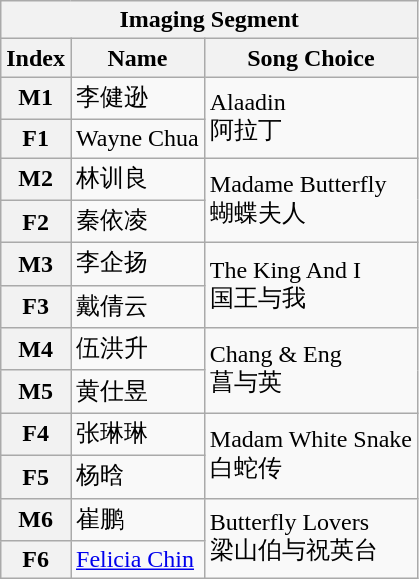<table class="wikitable">
<tr>
<th colspan=3>Imaging Segment</th>
</tr>
<tr>
<th>Index</th>
<th>Name</th>
<th>Song Choice</th>
</tr>
<tr>
<th>M1</th>
<td>李健逊</td>
<td rowspan="2">Alaadin <br>阿拉丁</td>
</tr>
<tr>
<th>F1</th>
<td>Wayne Chua</td>
</tr>
<tr>
<th>M2</th>
<td>林训良</td>
<td rowspan="2">Madame Butterfly <br> 蝴蝶夫人</td>
</tr>
<tr>
<th>F2</th>
<td>秦依凌</td>
</tr>
<tr>
<th>M3</th>
<td>李企扬</td>
<td rowspan="2">The King And I <br>国王与我</td>
</tr>
<tr>
<th>F3</th>
<td>戴倩云</td>
</tr>
<tr>
<th>M4</th>
<td>伍洪升</td>
<td rowspan="2">Chang & Eng<br> 菖与英</td>
</tr>
<tr>
<th>M5</th>
<td>黄仕昱</td>
</tr>
<tr>
<th>F4</th>
<td>张琳琳</td>
<td rowspan="2">Madam White Snake <br>白蛇传</td>
</tr>
<tr>
<th>F5</th>
<td>杨晗</td>
</tr>
<tr>
<th>M6</th>
<td>崔鹏</td>
<td rowspan="2">Butterfly Lovers <br> 梁山伯与祝英台</td>
</tr>
<tr>
<th>F6</th>
<td><a href='#'>Felicia Chin</a></td>
</tr>
</table>
